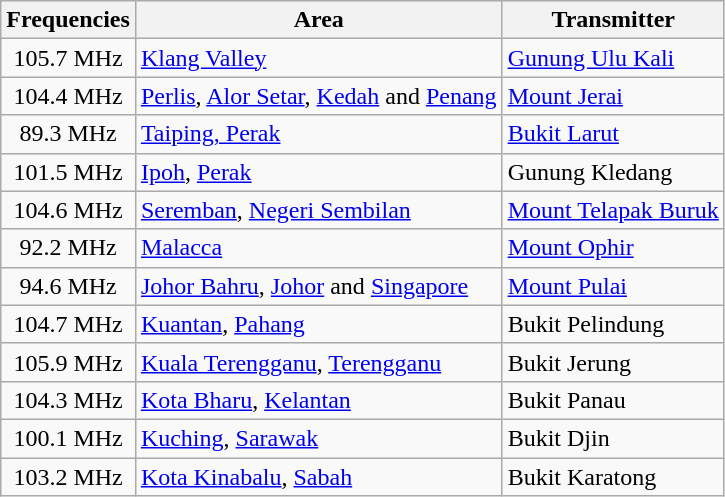<table class="wikitable">
<tr>
<th>Frequencies</th>
<th>Area</th>
<th>Transmitter</th>
</tr>
<tr>
<td style="text-align:center;">105.7 MHz</td>
<td><a href='#'>Klang Valley</a></td>
<td><a href='#'>Gunung Ulu Kali</a></td>
</tr>
<tr>
<td style="text-align:center;">104.4 MHz</td>
<td><a href='#'>Perlis</a>, <a href='#'>Alor Setar</a>, <a href='#'>Kedah</a> and <a href='#'>Penang</a></td>
<td><a href='#'>Mount Jerai</a></td>
</tr>
<tr>
<td style="text-align:center;">89.3 MHz</td>
<td><a href='#'>Taiping, Perak</a></td>
<td><a href='#'>Bukit Larut</a></td>
</tr>
<tr>
<td style="text-align:center;">101.5 MHz</td>
<td><a href='#'>Ipoh</a>, <a href='#'>Perak</a></td>
<td>Gunung Kledang</td>
</tr>
<tr>
<td style="text-align:center;">104.6 MHz</td>
<td><a href='#'>Seremban</a>, <a href='#'>Negeri Sembilan</a></td>
<td><a href='#'>Mount Telapak Buruk</a></td>
</tr>
<tr>
<td style="text-align:center;">92.2 MHz</td>
<td><a href='#'>Malacca</a></td>
<td><a href='#'>Mount Ophir</a></td>
</tr>
<tr>
<td style="text-align:center;">94.6 MHz</td>
<td><a href='#'>Johor Bahru</a>, <a href='#'>Johor</a> and <a href='#'>Singapore</a></td>
<td><a href='#'>Mount Pulai</a></td>
</tr>
<tr>
<td style="text-align:center;">104.7 MHz</td>
<td><a href='#'>Kuantan</a>, <a href='#'>Pahang</a></td>
<td>Bukit Pelindung</td>
</tr>
<tr>
<td style="text-align:center;">105.9 MHz</td>
<td><a href='#'>Kuala Terengganu</a>, <a href='#'>Terengganu</a></td>
<td>Bukit Jerung</td>
</tr>
<tr>
<td style="text-align:center;">104.3 MHz</td>
<td><a href='#'>Kota Bharu</a>, <a href='#'>Kelantan</a></td>
<td>Bukit Panau</td>
</tr>
<tr>
<td style="text-align:center;">100.1 MHz</td>
<td><a href='#'>Kuching</a>, <a href='#'>Sarawak</a></td>
<td>Bukit Djin</td>
</tr>
<tr>
<td style="text-align:center;">103.2 MHz</td>
<td><a href='#'>Kota Kinabalu</a>, <a href='#'>Sabah</a></td>
<td>Bukit Karatong</td>
</tr>
</table>
